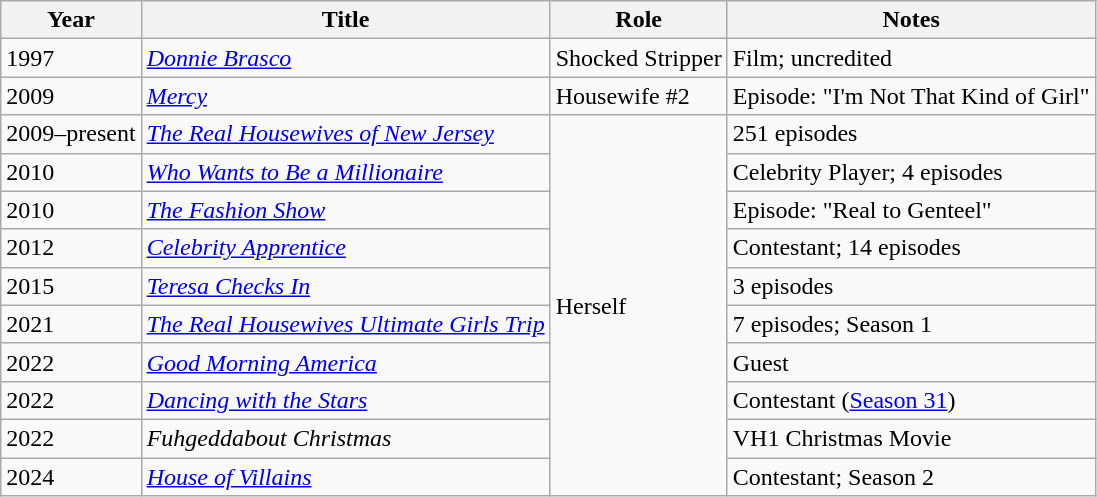<table class="wikitable sortable">
<tr>
<th>Year</th>
<th>Title</th>
<th>Role</th>
<th class="unsortable">Notes</th>
</tr>
<tr>
<td>1997</td>
<td><em><a href='#'>Donnie Brasco</a></em></td>
<td>Shocked Stripper</td>
<td>Film; uncredited</td>
</tr>
<tr>
<td>2009</td>
<td><em><a href='#'>Mercy</a></em></td>
<td>Housewife #2</td>
<td>Episode: "I'm Not That Kind of Girl"</td>
</tr>
<tr>
<td>2009–present</td>
<td><em><a href='#'>The Real Housewives of New Jersey</a></em></td>
<td rowspan="10">Herself</td>
<td>251 episodes</td>
</tr>
<tr>
<td>2010</td>
<td><em><a href='#'>Who Wants to Be a Millionaire</a></em></td>
<td>Celebrity Player; 4 episodes</td>
</tr>
<tr>
<td>2010</td>
<td><em><a href='#'>The Fashion Show</a></em></td>
<td>Episode: "Real to Genteel"</td>
</tr>
<tr>
<td>2012</td>
<td><em><a href='#'>Celebrity Apprentice</a></em></td>
<td>Contestant; 14 episodes</td>
</tr>
<tr>
<td>2015</td>
<td><em><a href='#'>Teresa Checks In</a></em></td>
<td>3 episodes</td>
</tr>
<tr>
<td>2021</td>
<td><em><a href='#'>The Real Housewives Ultimate Girls Trip</a></em></td>
<td>7 episodes; Season 1</td>
</tr>
<tr>
<td>2022</td>
<td><em><a href='#'>Good Morning America</a></em></td>
<td>Guest</td>
</tr>
<tr>
<td>2022</td>
<td><em><a href='#'>Dancing with the Stars</a></em></td>
<td>Contestant (<a href='#'>Season 31</a>)</td>
</tr>
<tr>
<td>2022</td>
<td><em>Fuhgeddabout Christmas</em></td>
<td>VH1 Christmas Movie</td>
</tr>
<tr>
<td>2024</td>
<td><em><a href='#'>House of Villains</a></em></td>
<td>Contestant; Season 2</td>
</tr>
</table>
